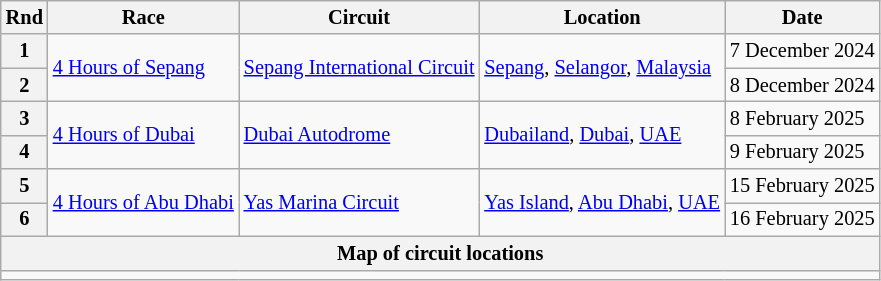<table class="wikitable" style="font-size: 85%;">
<tr>
<th>Rnd</th>
<th>Race</th>
<th>Circuit</th>
<th>Location</th>
<th>Date</th>
</tr>
<tr>
<th>1</th>
<td rowspan="2"><a href='#'>4 Hours of Sepang</a></td>
<td rowspan="2"> <a href='#'>Sepang International Circuit</a></td>
<td rowspan="2"><a href='#'>Sepang</a>, <a href='#'>Selangor</a>, <a href='#'>Malaysia</a></td>
<td>7 December 2024</td>
</tr>
<tr>
<th>2</th>
<td>8 December 2024</td>
</tr>
<tr>
<th>3</th>
<td rowspan="2"><a href='#'>4 Hours of Dubai</a></td>
<td rowspan="2"> <a href='#'>Dubai Autodrome</a></td>
<td rowspan="2"><a href='#'>Dubailand</a>, <a href='#'>Dubai</a>, <a href='#'>UAE</a></td>
<td>8 February 2025</td>
</tr>
<tr>
<th>4</th>
<td>9 February 2025</td>
</tr>
<tr>
<th>5</th>
<td rowspan="2"><a href='#'>4 Hours of Abu Dhabi</a></td>
<td rowspan="2"> <a href='#'>Yas Marina Circuit</a></td>
<td rowspan="2"><a href='#'>Yas Island</a>, <a href='#'>Abu Dhabi</a>, <a href='#'>UAE</a></td>
<td>15 February 2025</td>
</tr>
<tr>
<th>6</th>
<td>16 February 2025</td>
</tr>
<tr>
<th colspan=5>Map of circuit locations</th>
</tr>
<tr>
<td colspan=5></td>
</tr>
</table>
